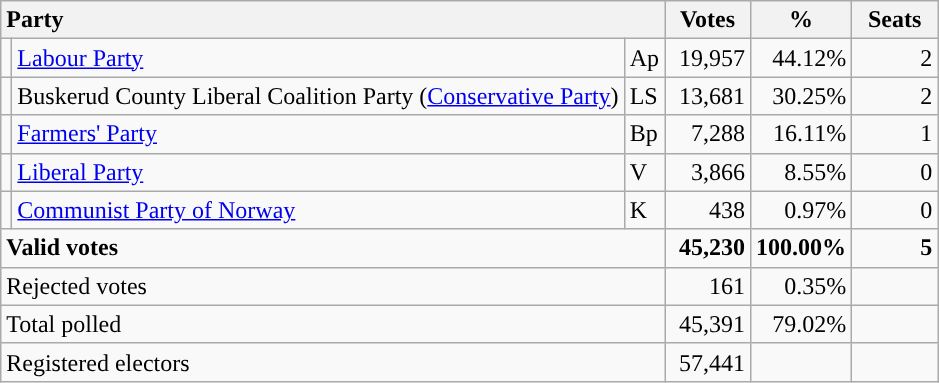<table class="wikitable" border="1" style="text-align:right;">
<tr>
<th style="text-align:left;" colspan=3>Party</th>
<th align=center width="50">Votes</th>
<th align=center width="50">%</th>
<th align=center width="50">Seats</th>
</tr>
<tr>
<td style="color:inherit;background:"></td>
<td align=left><a href='#'>Labour Party</a></td>
<td align=left>Ap</td>
<td>19,957</td>
<td>44.12%</td>
<td>2</td>
</tr>
<tr>
<td></td>
<td align=left>Buskerud County Liberal Coalition Party (<a href='#'>Conservative Party</a>)</td>
<td align=left>LS</td>
<td>13,681</td>
<td>30.25%</td>
<td>2</td>
</tr>
<tr>
<td style="color:inherit;background:"></td>
<td align=left><a href='#'>Farmers' Party</a></td>
<td align=left>Bp</td>
<td>7,288</td>
<td>16.11%</td>
<td>1</td>
</tr>
<tr>
<td style="color:inherit;background:"></td>
<td align=left><a href='#'>Liberal Party</a></td>
<td align=left>V</td>
<td>3,866</td>
<td>8.55%</td>
<td>0</td>
</tr>
<tr>
<td style="color:inherit;background:"></td>
<td align=left><a href='#'>Communist Party of Norway</a></td>
<td align=left>K</td>
<td>438</td>
<td>0.97%</td>
<td>0</td>
</tr>
<tr style="font-weight:bold">
<td align=left colspan=3>Valid votes</td>
<td>45,230</td>
<td>100.00%</td>
<td>5</td>
</tr>
<tr>
<td align=left colspan=3>Rejected votes</td>
<td>161</td>
<td>0.35%</td>
<td></td>
</tr>
<tr>
<td align=left colspan=3>Total polled</td>
<td>45,391</td>
<td>79.02%</td>
<td></td>
</tr>
<tr>
<td align=left colspan=3>Registered electors</td>
<td>57,441</td>
<td></td>
<td></td>
</tr>
</table>
